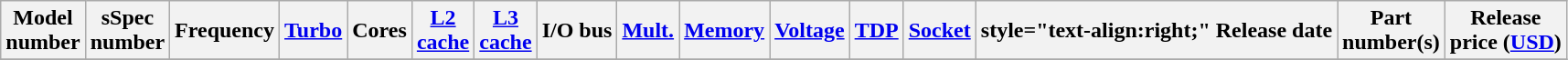<table class="wikitable">
<tr>
<th>Model<br>number</th>
<th>sSpec<br>number</th>
<th>Frequency</th>
<th><a href='#'>Turbo</a></th>
<th>Cores</th>
<th><a href='#'>L2<br>cache</a></th>
<th><a href='#'>L3<br>cache</a></th>
<th>I/O bus</th>
<th><a href='#'>Mult.</a></th>
<th><a href='#'>Memory</a></th>
<th><a href='#'>Voltage</a></th>
<th><a href='#'>TDP</a></th>
<th><a href='#'>Socket</a></th>
<th>style="text-align:right;"  Release date</th>
<th>Part<br>number(s)</th>
<th>Release<br>price (<a href='#'>USD</a>)</th>
</tr>
<tr>
</tr>
</table>
